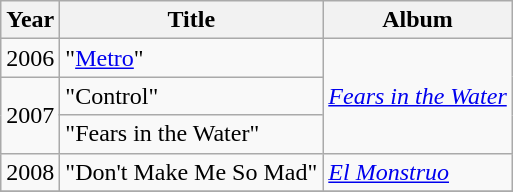<table class="wikitable">
<tr>
<th>Year</th>
<th>Title</th>
<th>Album</th>
</tr>
<tr>
<td>2006</td>
<td>"<a href='#'>Metro</a>"</td>
<td rowspan="3"><em><a href='#'>Fears in the Water</a></em></td>
</tr>
<tr>
<td rowspan="2">2007</td>
<td>"Control"</td>
</tr>
<tr>
<td>"Fears in the Water"</td>
</tr>
<tr>
<td>2008</td>
<td>"Don't Make Me So Mad"</td>
<td><em><a href='#'>El Monstruo</a></em></td>
</tr>
<tr>
</tr>
</table>
